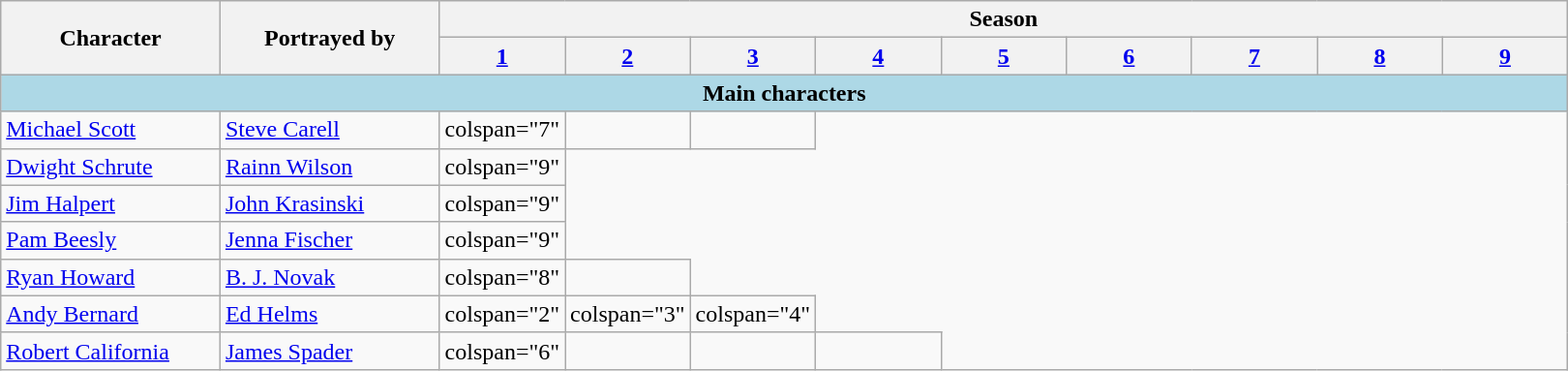<table class="wikitable">
<tr>
<th rowspan="2" style="width:14%;">Character</th>
<th rowspan="2" style="width:14%;">Portrayed by</th>
<th colspan="9">Season</th>
</tr>
<tr>
<th style="width:8%;"><a href='#'>1</a></th>
<th style="width:8%;"><a href='#'>2</a></th>
<th style="width:8%;"><a href='#'>3</a></th>
<th style="width:8%;"><a href='#'>4</a></th>
<th style="width:8%;"><a href='#'>5</a></th>
<th style="width:8%;"><a href='#'>6</a></th>
<th style="width:8%;"><a href='#'>7</a></th>
<th style="width:8%;"><a href='#'>8</a></th>
<th style="width:8%;"><a href='#'>9</a></th>
</tr>
<tr>
<th colspan="11" style="background:lightblue;">Main characters</th>
</tr>
<tr>
<td><a href='#'>Michael Scott</a></td>
<td><a href='#'>Steve Carell</a></td>
<td>colspan="7" </td>
<td></td>
<td></td>
</tr>
<tr>
<td><a href='#'>Dwight Schrute</a></td>
<td><a href='#'>Rainn Wilson</a></td>
<td>colspan="9" </td>
</tr>
<tr>
<td><a href='#'>Jim Halpert</a></td>
<td><a href='#'>John Krasinski</a></td>
<td>colspan="9" </td>
</tr>
<tr>
<td><a href='#'>Pam Beesly</a></td>
<td><a href='#'>Jenna Fischer</a></td>
<td>colspan="9" </td>
</tr>
<tr>
<td><a href='#'>Ryan Howard</a></td>
<td><a href='#'>B. J. Novak</a></td>
<td>colspan="8" </td>
<td></td>
</tr>
<tr>
<td><a href='#'>Andy Bernard</a></td>
<td><a href='#'>Ed Helms</a></td>
<td>colspan="2" </td>
<td>colspan="3" </td>
<td>colspan="4" </td>
</tr>
<tr>
<td><a href='#'>Robert California</a></td>
<td><a href='#'>James Spader</a></td>
<td>colspan="6" </td>
<td></td>
<td></td>
<td></td>
</tr>
</table>
